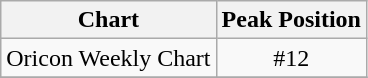<table class="wikitable">
<tr>
<th>Chart</th>
<th>Peak Position</th>
</tr>
<tr>
<td>Oricon Weekly Chart</td>
<td align="center">#12</td>
</tr>
<tr>
</tr>
</table>
